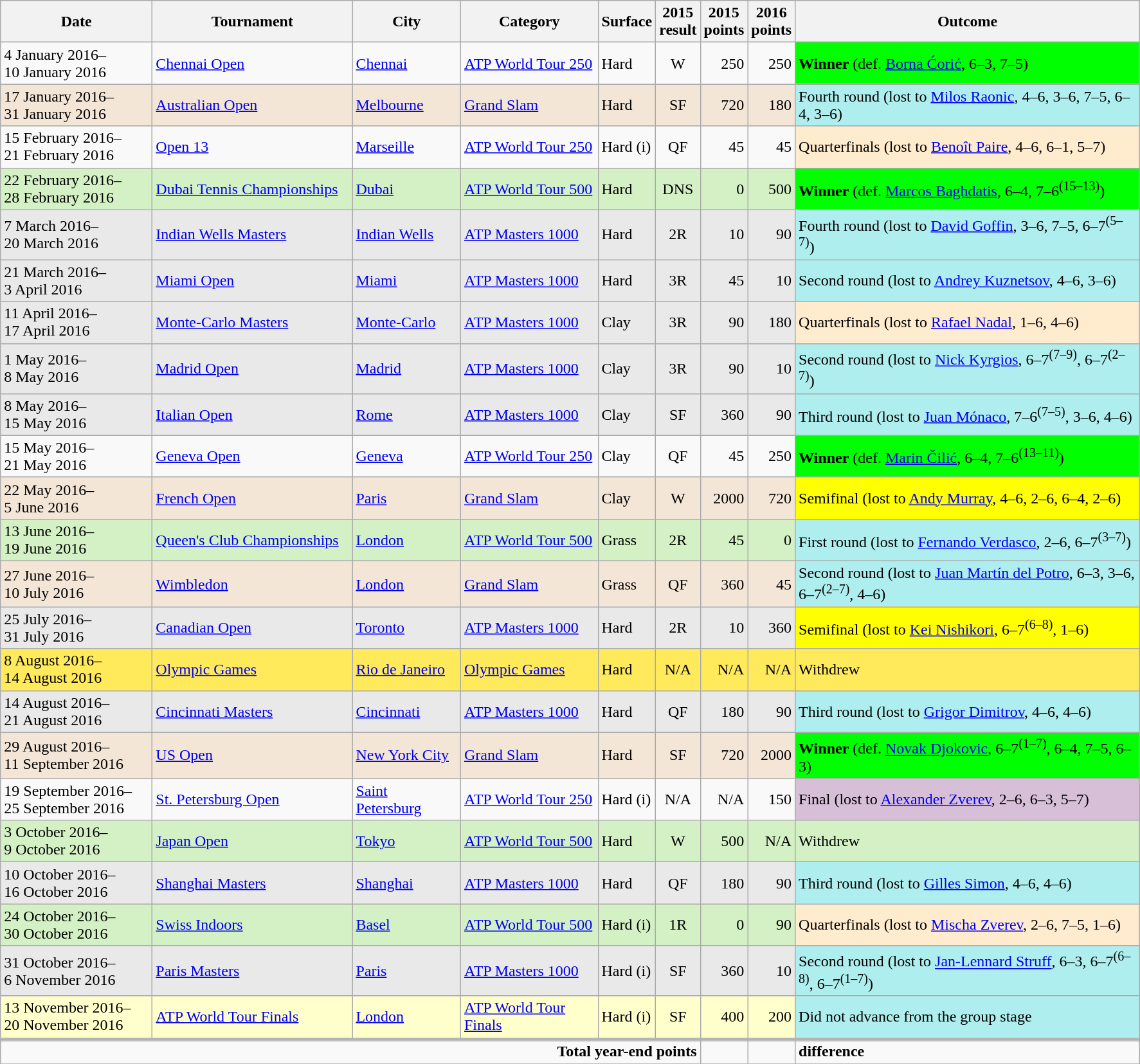<table class="wikitable">
<tr>
<th width=150>Date</th>
<th width=200>Tournament</th>
<th width=105>City</th>
<th width=135>Category</th>
<th width=40>Surface</th>
<th width=35>2015 result</th>
<th width=35>2015 points</th>
<th width=35>2016 points</th>
<th width=350>Outcome</th>
</tr>
<tr>
<td>4 January 2016–<br>10 January 2016</td>
<td><a href='#'>Chennai Open</a></td>
<td><a href='#'>Chennai</a></td>
<td><a href='#'>ATP World Tour 250</a></td>
<td>Hard</td>
<td align=center>W</td>
<td align=right>250</td>
<td align=right>250</td>
<td style="background:lime;"><strong>Winner</strong> (def. <a href='#'>Borna Ćorić</a>, 6–3, 7–5)</td>
</tr>
<tr style="background:#F3E6D7;">
<td>17 January 2016–<br>31 January 2016</td>
<td><a href='#'>Australian Open</a></td>
<td><a href='#'>Melbourne</a></td>
<td><a href='#'>Grand Slam</a></td>
<td>Hard</td>
<td align=center>SF</td>
<td align=right>720</td>
<td align=right>180</td>
<td style="background:#afeeee;">Fourth round (lost to <a href='#'>Milos Raonic</a>, 4–6, 3–6, 7–5, 6–4, 3–6)</td>
</tr>
<tr>
<td>15 February 2016–<br>21 February 2016</td>
<td><a href='#'>Open 13</a></td>
<td><a href='#'>Marseille</a></td>
<td><a href='#'>ATP World Tour 250</a></td>
<td>Hard (i)</td>
<td align=center>QF</td>
<td align=right>45</td>
<td align=right>45</td>
<td style="background:#ffebcd;">Quarterfinals (lost to <a href='#'>Benoît Paire</a>, 4–6, 6–1, 5–7)</td>
</tr>
<tr style="background:#D4F1C5;">
<td>22 February 2016–<br>28 February 2016</td>
<td><a href='#'>Dubai Tennis Championships</a></td>
<td><a href='#'>Dubai</a></td>
<td><a href='#'>ATP World Tour 500</a></td>
<td>Hard</td>
<td align=center>DNS</td>
<td align=right>0</td>
<td align=right>500</td>
<td style="background:lime;"><strong>Winner</strong> (def. <a href='#'>Marcos Baghdatis</a>, 6–4, 7–6<sup>(15–13)</sup>)</td>
</tr>
<tr style="background:#E9E9E9;">
<td>7 March 2016–<br>20 March 2016</td>
<td><a href='#'>Indian Wells Masters</a></td>
<td><a href='#'>Indian Wells</a></td>
<td><a href='#'>ATP Masters 1000</a></td>
<td>Hard</td>
<td align=center>2R</td>
<td align=right>10</td>
<td align=right>90</td>
<td style="background:#afeeee;">Fourth round (lost to <a href='#'>David Goffin</a>, 3–6, 7–5, 6–7<sup>(5–7)</sup>)</td>
</tr>
<tr style="background:#E9E9E9;">
<td>21 March 2016–<br>3 April 2016</td>
<td><a href='#'>Miami Open</a></td>
<td><a href='#'>Miami</a></td>
<td><a href='#'>ATP Masters 1000</a></td>
<td>Hard</td>
<td align=center>3R</td>
<td align=right>45</td>
<td align=right>10</td>
<td style="background:#afeeee;">Second round (lost to <a href='#'>Andrey Kuznetsov</a>, 4–6, 3–6)</td>
</tr>
<tr style="background:#E9E9E9;">
<td>11 April 2016–<br>17 April 2016</td>
<td><a href='#'>Monte-Carlo Masters</a></td>
<td><a href='#'>Monte-Carlo</a></td>
<td><a href='#'>ATP Masters 1000</a></td>
<td>Clay</td>
<td align=center>3R</td>
<td align=right>90</td>
<td align=right>180</td>
<td style="background:#ffebcd;">Quarterfinals (lost to <a href='#'>Rafael Nadal</a>, 1–6, 4–6)</td>
</tr>
<tr style="background:#E9E9E9;">
<td>1 May 2016–<br>8 May 2016</td>
<td><a href='#'>Madrid Open</a></td>
<td><a href='#'>Madrid</a></td>
<td><a href='#'>ATP Masters 1000</a></td>
<td>Clay</td>
<td align=center>3R</td>
<td align=right>90</td>
<td align=right>10</td>
<td style="background:#afeeee;">Second round (lost to <a href='#'>Nick Kyrgios</a>, 6–7<sup>(7–9)</sup>, 6–7<sup>(2–7)</sup>)</td>
</tr>
<tr style="background:#E9E9E9;">
<td>8 May 2016–<br>15 May 2016</td>
<td><a href='#'>Italian Open</a></td>
<td><a href='#'>Rome</a></td>
<td><a href='#'>ATP Masters 1000</a></td>
<td>Clay</td>
<td align=center>SF</td>
<td align=right>360</td>
<td align=right>90</td>
<td style="background:#afeeee;">Third round (lost to <a href='#'>Juan Mónaco</a>, 7–6<sup>(7–5)</sup>, 3–6, 4–6)</td>
</tr>
<tr>
<td>15 May 2016–<br>21 May 2016</td>
<td><a href='#'>Geneva Open</a></td>
<td><a href='#'>Geneva</a></td>
<td><a href='#'>ATP World Tour 250</a></td>
<td>Clay</td>
<td align=center>QF</td>
<td align=right>45</td>
<td align=right>250</td>
<td style="background:lime;"><strong>Winner</strong> (def. <a href='#'>Marin Čilić</a>, 6–4, 7–6<sup>(13–11)</sup>)</td>
</tr>
<tr style="background:#F3E6D7;">
<td>22 May 2016–<br>5 June 2016</td>
<td><a href='#'>French Open</a></td>
<td><a href='#'>Paris</a></td>
<td><a href='#'>Grand Slam</a></td>
<td>Clay</td>
<td align=center>W</td>
<td align=right>2000</td>
<td align=right>720</td>
<td style="background:yellow;">Semifinal (lost to <a href='#'>Andy Murray</a>, 4–6, 2–6, 6–4, 2–6)</td>
</tr>
<tr style="background:#D4F1C5;">
<td>13 June 2016–<br>19 June 2016</td>
<td><a href='#'>Queen's Club Championships</a></td>
<td><a href='#'>London</a></td>
<td><a href='#'>ATP World Tour 500</a></td>
<td>Grass</td>
<td align=center>2R</td>
<td align=right>45</td>
<td align=right>0</td>
<td style="background:#afeeee;">First round (lost to <a href='#'>Fernando Verdasco</a>, 2–6, 6–7<sup>(3–7)</sup>)</td>
</tr>
<tr style="background:#F3E6D7;">
<td>27 June 2016–<br>10 July 2016</td>
<td><a href='#'>Wimbledon</a></td>
<td><a href='#'>London</a></td>
<td><a href='#'>Grand Slam</a></td>
<td>Grass</td>
<td align=center>QF</td>
<td align=right>360</td>
<td align=right>45</td>
<td style="background:#afeeee;">Second round (lost to <a href='#'>Juan Martín del Potro</a>, 6–3, 3–6, 6–7<sup>(2–7)</sup>, 4–6)</td>
</tr>
<tr style="background:#E9E9E9;">
<td>25 July 2016–<br>31 July 2016</td>
<td><a href='#'>Canadian Open</a></td>
<td><a href='#'>Toronto</a></td>
<td><a href='#'>ATP Masters 1000</a></td>
<td>Hard</td>
<td align=center>2R</td>
<td align=right>10</td>
<td align=right>360</td>
<td style="background:yellow;">Semifinal (lost to <a href='#'>Kei Nishikori</a>, 6–7<sup>(6–8)</sup>, 1–6)</td>
</tr>
<tr style="background:#ffea5c;">
<td>8 August 2016–<br>14 August 2016</td>
<td><a href='#'>Olympic Games</a></td>
<td><a href='#'>Rio de Janeiro</a></td>
<td><a href='#'>Olympic Games</a></td>
<td>Hard</td>
<td align=center>N/A</td>
<td align=right>N/A</td>
<td align=right>N/A</td>
<td>Withdrew</td>
</tr>
<tr style="background:#E9E9E9;">
<td>14 August 2016–<br>21 August 2016</td>
<td><a href='#'>Cincinnati Masters</a></td>
<td><a href='#'>Cincinnati</a></td>
<td><a href='#'>ATP Masters 1000</a></td>
<td>Hard</td>
<td align=center>QF</td>
<td align=right>180</td>
<td align=right>90</td>
<td style="background:#afeeee;">Third round (lost to <a href='#'>Grigor Dimitrov</a>, 4–6, 4–6)</td>
</tr>
<tr style="background:#F3E6D7;">
<td>29 August 2016–<br>11 September 2016</td>
<td><a href='#'>US Open</a></td>
<td><a href='#'>New York City</a></td>
<td><a href='#'>Grand Slam</a></td>
<td>Hard</td>
<td align=center>SF</td>
<td align=right>720</td>
<td align=right>2000</td>
<td style="background:lime;"><strong>Winner</strong> (def. <a href='#'>Novak Djokovic</a>, 6–7<sup>(1–7)</sup>, 6–4, 7–5, 6–3)</td>
</tr>
<tr>
<td>19 September 2016–<br>25 September 2016</td>
<td><a href='#'>St. Petersburg Open</a></td>
<td><a href='#'>Saint Petersburg</a></td>
<td><a href='#'>ATP World Tour 250</a></td>
<td>Hard (i)</td>
<td align=center>N/A</td>
<td align=right>N/A</td>
<td align=right>150</td>
<td style="background:thistle;">Final (lost to <a href='#'>Alexander Zverev</a>, 2–6, 6–3, 5–7)</td>
</tr>
<tr style="background:#D4F1C5;">
<td>3 October 2016–<br>9 October 2016</td>
<td><a href='#'>Japan Open</a></td>
<td><a href='#'>Tokyo</a></td>
<td><a href='#'>ATP World Tour 500</a></td>
<td>Hard</td>
<td align=center>W</td>
<td align=right>500</td>
<td align=right>N/A</td>
<td>Withdrew</td>
</tr>
<tr style="background:#E9E9E9;">
<td>10 October 2016–<br>16 October 2016</td>
<td><a href='#'>Shanghai Masters</a></td>
<td><a href='#'>Shanghai</a></td>
<td><a href='#'>ATP Masters 1000</a></td>
<td>Hard</td>
<td align=center>QF</td>
<td align=right>180</td>
<td align=right>90</td>
<td style="background:#afeeee;">Third round (lost to <a href='#'>Gilles Simon</a>, 4–6, 4–6)</td>
</tr>
<tr style="background:#D4F1C5;">
<td>24 October 2016–<br>30 October 2016</td>
<td><a href='#'>Swiss Indoors</a></td>
<td><a href='#'>Basel</a></td>
<td><a href='#'>ATP World Tour 500</a></td>
<td>Hard (i)</td>
<td align=center>1R</td>
<td align=right>0</td>
<td align=right>90</td>
<td style="background:#ffebcd;">Quarterfinals (lost to <a href='#'>Mischa Zverev</a>, 2–6, 7–5, 1–6)</td>
</tr>
<tr style="background:#E9E9E9;">
<td>31 October 2016–<br>6 November 2016</td>
<td><a href='#'>Paris Masters</a></td>
<td><a href='#'>Paris</a></td>
<td><a href='#'>ATP Masters 1000</a></td>
<td>Hard (i)</td>
<td align=center>SF</td>
<td align=right>360</td>
<td align=right>10</td>
<td style="background:#afeeee;">Second round (lost to <a href='#'>Jan-Lennard Struff</a>, 6–3, 6–7<sup>(6–8)</sup>, 6–7<sup>(1–7)</sup>)</td>
</tr>
<tr style="background:#FFFFCC;">
<td>13 November 2016–<br>20 November 2016</td>
<td><a href='#'>ATP World Tour Finals</a></td>
<td><a href='#'>London</a></td>
<td><a href='#'>ATP World Tour Finals</a></td>
<td>Hard (i)</td>
<td align=center>SF</td>
<td align=right>400</td>
<td align=right>200</td>
<td style="background:#afeeee;">Did not advance from the group stage</td>
</tr>
<tr style="border-top:4px solid silver;">
</tr>
<tr>
<td colspan=6 align=right><strong>Total year-end points</strong></td>
<td align=right></td>
<td align=right></td>
<td>  <strong>difference</strong></td>
</tr>
<tr>
</tr>
</table>
